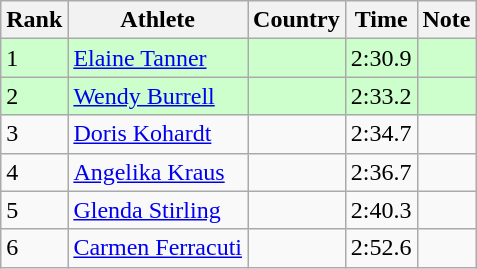<table class="wikitable sortable">
<tr>
<th>Rank</th>
<th>Athlete</th>
<th>Country</th>
<th>Time</th>
<th>Note</th>
</tr>
<tr bgcolor=#CCFFCC>
<td>1</td>
<td><a href='#'>Elaine Tanner</a></td>
<td></td>
<td>2:30.9</td>
<td></td>
</tr>
<tr bgcolor=#CCFFCC>
<td>2</td>
<td><a href='#'>Wendy Burrell</a></td>
<td></td>
<td>2:33.2</td>
<td></td>
</tr>
<tr>
<td>3</td>
<td><a href='#'>Doris Kohardt</a></td>
<td></td>
<td>2:34.7</td>
<td></td>
</tr>
<tr>
<td>4</td>
<td><a href='#'>Angelika Kraus</a></td>
<td></td>
<td>2:36.7</td>
<td></td>
</tr>
<tr>
<td>5</td>
<td><a href='#'>Glenda Stirling</a></td>
<td></td>
<td>2:40.3</td>
<td></td>
</tr>
<tr>
<td>6</td>
<td><a href='#'>Carmen Ferracuti</a></td>
<td></td>
<td>2:52.6</td>
<td></td>
</tr>
</table>
